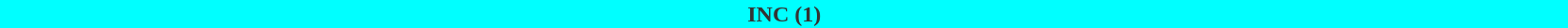<table style="width:88%; text-align:center;">
<tr style="color:white;">
<td style="background:aqua; color:#333; width:100%;"><strong>INC (1)</strong></td>
</tr>
<tr>
</tr>
</table>
